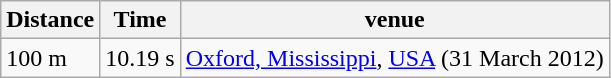<table class="wikitable">
<tr>
<th>Distance</th>
<th>Time</th>
<th>venue</th>
</tr>
<tr>
<td>100 m</td>
<td>10.19 s</td>
<td><a href='#'>Oxford, Mississippi</a>, <a href='#'>USA</a> (31 March 2012)</td>
</tr>
</table>
